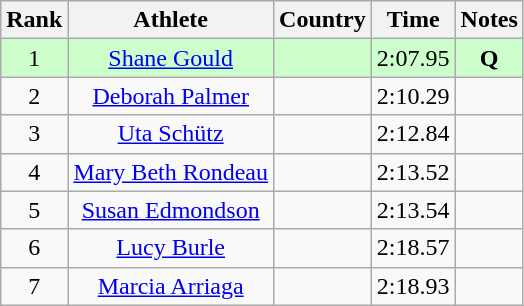<table class="wikitable sortable" style="text-align:center">
<tr>
<th>Rank</th>
<th>Athlete</th>
<th>Country</th>
<th>Time</th>
<th>Notes</th>
</tr>
<tr bgcolor=ccffcc>
<td>1</td>
<td><a href='#'>Shane Gould</a></td>
<td align=left></td>
<td>2:07.95</td>
<td><strong>Q</strong></td>
</tr>
<tr>
<td>2</td>
<td><a href='#'>Deborah Palmer</a></td>
<td align=left></td>
<td>2:10.29</td>
<td><strong>  </strong></td>
</tr>
<tr>
<td>3</td>
<td><a href='#'>Uta Schütz</a></td>
<td align=left></td>
<td>2:12.84</td>
<td><strong> </strong></td>
</tr>
<tr>
<td>4</td>
<td><a href='#'>Mary Beth Rondeau</a></td>
<td align=left></td>
<td>2:13.52</td>
<td><strong> </strong></td>
</tr>
<tr>
<td>5</td>
<td><a href='#'>Susan Edmondson</a></td>
<td align=left></td>
<td>2:13.54</td>
<td><strong> </strong></td>
</tr>
<tr>
<td>6</td>
<td><a href='#'>Lucy Burle</a></td>
<td align=left></td>
<td>2:18.57</td>
<td><strong> </strong></td>
</tr>
<tr>
<td>7</td>
<td><a href='#'>Marcia Arriaga</a></td>
<td align=left></td>
<td>2:18.93</td>
<td><strong> </strong></td>
</tr>
</table>
